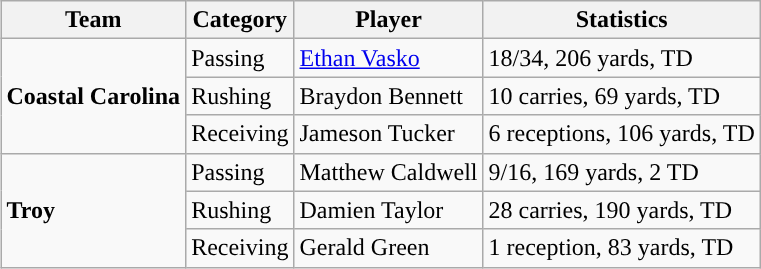<table class="wikitable" style="float: right;">
<tr>
<th>Team</th>
<th>Category</th>
<th>Player</th>
<th>Statistics</th>
</tr>
<tr>
<td rowspan=3><strong>Coastal Carolina</strong></td>
<td>Passing</td>
<td><a href='#'>Ethan Vasko</a></td>
<td>18/34, 206 yards, TD</td>
</tr>
<tr>
<td>Rushing</td>
<td>Braydon Bennett</td>
<td>10 carries, 69 yards, TD</td>
</tr>
<tr>
<td>Receiving</td>
<td>Jameson Tucker</td>
<td>6 receptions, 106 yards, TD</td>
</tr>
<tr>
<td rowspan=3><strong>Troy</strong></td>
<td>Passing</td>
<td>Matthew Caldwell</td>
<td>9/16, 169 yards, 2 TD</td>
</tr>
<tr>
<td>Rushing</td>
<td>Damien Taylor</td>
<td>28 carries, 190 yards, TD</td>
</tr>
<tr>
<td>Receiving</td>
<td>Gerald Green</td>
<td>1 reception, 83 yards, TD</td>
</tr>
</table>
